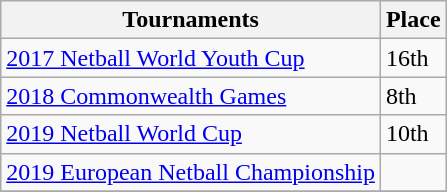<table class="wikitable collapsible">
<tr>
<th>Tournaments</th>
<th>Place</th>
</tr>
<tr>
<td><a href='#'>2017 Netball World Youth Cup</a></td>
<td>16th</td>
</tr>
<tr>
<td><a href='#'>2018 Commonwealth Games</a></td>
<td>8th</td>
</tr>
<tr>
<td><a href='#'>2019 Netball World Cup</a></td>
<td>10th</td>
</tr>
<tr>
<td><a href='#'>2019 European Netball Championship</a></td>
<td></td>
</tr>
<tr>
</tr>
</table>
